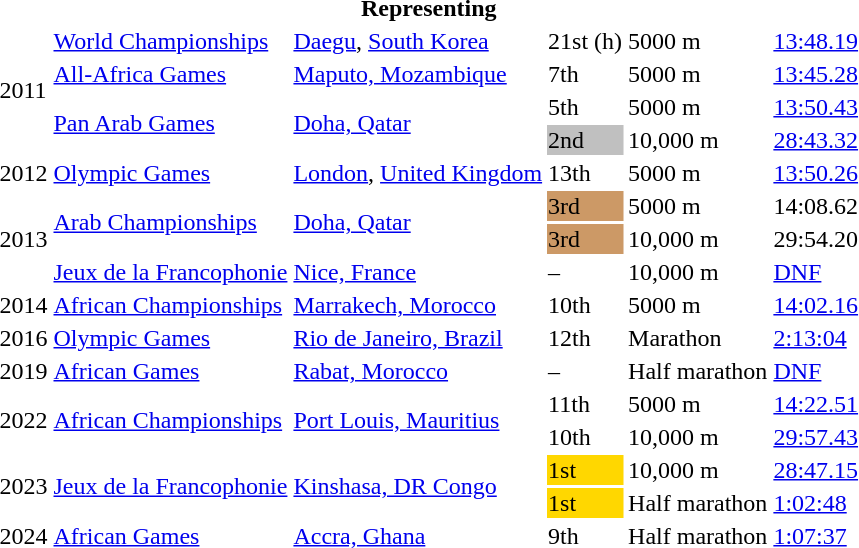<table>
<tr>
<th colspan="6">Representing </th>
</tr>
<tr>
<td rowspan=4>2011</td>
<td><a href='#'>World Championships</a></td>
<td><a href='#'>Daegu</a>, <a href='#'>South Korea</a></td>
<td>21st (h)</td>
<td>5000 m</td>
<td><a href='#'>13:48.19</a></td>
</tr>
<tr>
<td><a href='#'>All-Africa Games</a></td>
<td><a href='#'>Maputo, Mozambique</a></td>
<td>7th</td>
<td>5000 m</td>
<td><a href='#'>13:45.28</a></td>
</tr>
<tr>
<td rowspan=2><a href='#'>Pan Arab Games</a></td>
<td rowspan=2><a href='#'>Doha, Qatar</a></td>
<td>5th</td>
<td>5000 m</td>
<td><a href='#'>13:50.43</a></td>
</tr>
<tr>
<td bgcolor=silver>2nd</td>
<td>10,000 m</td>
<td><a href='#'>28:43.32</a></td>
</tr>
<tr>
<td>2012</td>
<td><a href='#'>Olympic Games</a></td>
<td><a href='#'>London</a>, <a href='#'>United Kingdom</a></td>
<td>13th</td>
<td>5000 m</td>
<td><a href='#'>13:50.26</a></td>
</tr>
<tr>
<td rowspan=3>2013</td>
<td rowspan=2><a href='#'>Arab Championships</a></td>
<td rowspan=2><a href='#'>Doha, Qatar</a></td>
<td bgcolor=cc9966>3rd</td>
<td>5000 m</td>
<td>14:08.62</td>
</tr>
<tr>
<td bgcolor=cc9966>3rd</td>
<td>10,000 m</td>
<td>29:54.20</td>
</tr>
<tr>
<td><a href='#'>Jeux de la Francophonie</a></td>
<td><a href='#'>Nice, France</a></td>
<td>–</td>
<td>10,000 m</td>
<td><a href='#'>DNF</a></td>
</tr>
<tr>
<td>2014</td>
<td><a href='#'>African Championships</a></td>
<td><a href='#'>Marrakech, Morocco</a></td>
<td>10th</td>
<td>5000 m</td>
<td><a href='#'>14:02.16</a></td>
</tr>
<tr>
<td>2016</td>
<td><a href='#'>Olympic Games</a></td>
<td><a href='#'>Rio de Janeiro, Brazil</a></td>
<td>12th</td>
<td>Marathon</td>
<td><a href='#'>2:13:04</a></td>
</tr>
<tr>
<td>2019</td>
<td><a href='#'>African Games</a></td>
<td><a href='#'>Rabat, Morocco</a></td>
<td>–</td>
<td>Half marathon</td>
<td><a href='#'>DNF</a></td>
</tr>
<tr>
<td rowspan=2>2022</td>
<td rowspan=2><a href='#'>African Championships</a></td>
<td rowspan=2><a href='#'>Port Louis, Mauritius</a></td>
<td>11th</td>
<td>5000 m</td>
<td><a href='#'>14:22.51</a></td>
</tr>
<tr>
<td>10th</td>
<td>10,000 m</td>
<td><a href='#'>29:57.43</a></td>
</tr>
<tr>
<td rowspan=2>2023</td>
<td rowspan=2><a href='#'>Jeux de la Francophonie</a></td>
<td rowspan=2><a href='#'>Kinshasa, DR Congo</a></td>
<td bgcolor=gold>1st</td>
<td>10,000 m</td>
<td><a href='#'>28:47.15</a></td>
</tr>
<tr>
<td bgcolor=gold>1st</td>
<td>Half marathon</td>
<td><a href='#'>1:02:48</a></td>
</tr>
<tr>
<td>2024</td>
<td><a href='#'>African Games</a></td>
<td><a href='#'>Accra, Ghana</a></td>
<td>9th</td>
<td>Half marathon</td>
<td><a href='#'>1:07:37</a></td>
</tr>
</table>
